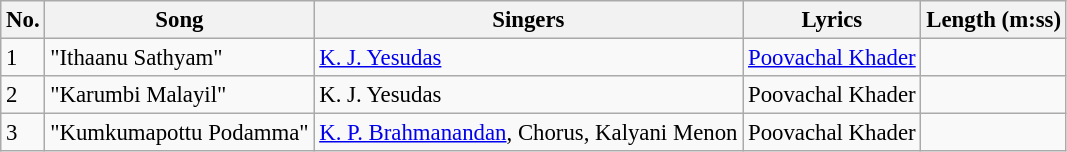<table class="wikitable" style="font-size:95%;">
<tr>
<th>No.</th>
<th>Song</th>
<th>Singers</th>
<th>Lyrics</th>
<th>Length (m:ss)</th>
</tr>
<tr>
<td>1</td>
<td>"Ithaanu Sathyam"</td>
<td><a href='#'>K. J. Yesudas</a></td>
<td><a href='#'>Poovachal Khader</a></td>
<td></td>
</tr>
<tr>
<td>2</td>
<td>"Karumbi Malayil"</td>
<td>K. J. Yesudas</td>
<td>Poovachal Khader</td>
<td></td>
</tr>
<tr>
<td>3</td>
<td>"Kumkumapottu Podamma"</td>
<td><a href='#'>K. P. Brahmanandan</a>, Chorus, Kalyani Menon</td>
<td>Poovachal Khader</td>
<td></td>
</tr>
</table>
